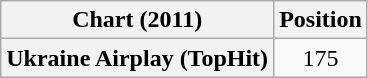<table class="wikitable plainrowheaders" style="text-align:center;">
<tr>
<th scope="col">Chart (2011)</th>
<th scope="col">Position</th>
</tr>
<tr>
<th scope="row">Ukraine Airplay (TopHit)</th>
<td>175</td>
</tr>
</table>
